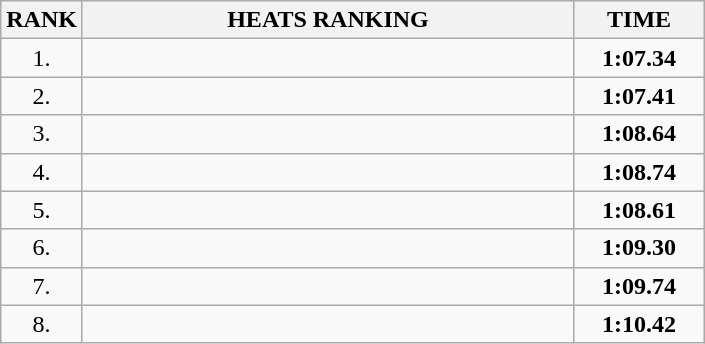<table class="wikitable">
<tr>
<th>RANK</th>
<th style="width: 20em">HEATS RANKING</th>
<th style="width: 5em">TIME</th>
</tr>
<tr>
<td align="center">1.</td>
<td></td>
<td align="center"><strong>1:07.34</strong></td>
</tr>
<tr>
<td align="center">2.</td>
<td></td>
<td align="center"><strong>1:07.41</strong></td>
</tr>
<tr>
<td align="center">3.</td>
<td></td>
<td align="center"><strong>1:08.64</strong></td>
</tr>
<tr>
<td align="center">4.</td>
<td></td>
<td align="center"><strong>1:08.74</strong></td>
</tr>
<tr>
<td align="center">5.</td>
<td></td>
<td align="center"><strong>1:08.61</strong></td>
</tr>
<tr>
<td align="center">6.</td>
<td></td>
<td align="center"><strong>1:09.30</strong></td>
</tr>
<tr>
<td align="center">7.</td>
<td></td>
<td align="center"><strong>1:09.74</strong></td>
</tr>
<tr>
<td align="center">8.</td>
<td></td>
<td align="center"><strong>1:10.42</strong></td>
</tr>
</table>
